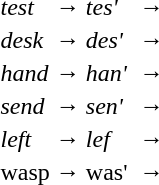<table>
<tr>
<td><em>test</em></td>
<td>→ <em>tes' </em></td>
<td></td>
<td>→ </td>
</tr>
<tr>
<td><em>desk</em></td>
<td>→ <em>des' </em></td>
<td></td>
<td>→ </td>
</tr>
<tr>
<td><em>hand</em></td>
<td>→ <em>han' </em></td>
<td></td>
<td>→ </td>
</tr>
<tr>
<td><em>send</em></td>
<td>→ <em>sen' </em></td>
<td></td>
<td>→ </td>
</tr>
<tr>
<td><em>left</em></td>
<td>→ <em>lef<strong></td>
<td></td>
<td>→ </td>
</tr>
<tr>
<td></em>wasp<em></td>
<td>→ </em>was' <em></td>
<td></td>
<td>→ </td>
</tr>
</table>
